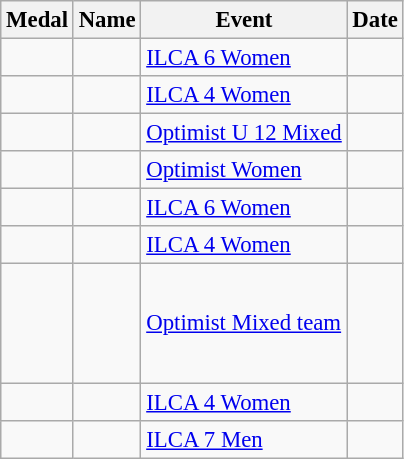<table class="wikitable sortable" style="font-size:95%">
<tr>
<th>Medal</th>
<th>Name</th>
<th>Event</th>
<th>Date</th>
</tr>
<tr>
<td></td>
<td></td>
<td><a href='#'>ILCA 6 Women</a></td>
<td></td>
</tr>
<tr>
<td></td>
<td></td>
<td><a href='#'>ILCA 4 Women</a></td>
<td></td>
</tr>
<tr>
<td></td>
<td></td>
<td><a href='#'>Optimist U 12 Mixed</a></td>
<td></td>
</tr>
<tr>
<td></td>
<td></td>
<td><a href='#'>Optimist Women</a></td>
<td></td>
</tr>
<tr>
<td></td>
<td></td>
<td><a href='#'>ILCA 6 Women</a></td>
<td></td>
</tr>
<tr>
<td></td>
<td></td>
<td><a href='#'>ILCA 4 Women</a></td>
<td></td>
</tr>
<tr>
<td></td>
<td><br><br><br><br></td>
<td><a href='#'>Optimist Mixed team</a></td>
<td></td>
</tr>
<tr>
<td></td>
<td></td>
<td><a href='#'>ILCA 4 Women</a></td>
<td></td>
</tr>
<tr>
<td></td>
<td></td>
<td><a href='#'>ILCA 7 Men</a></td>
<td></td>
</tr>
</table>
